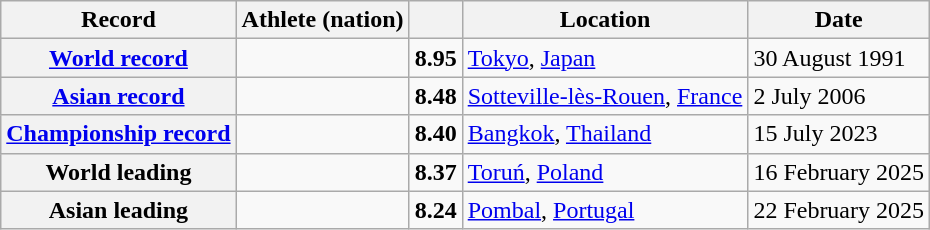<table class="wikitable">
<tr>
<th scope="col">Record</th>
<th scope="col">Athlete (nation)</th>
<th scope="col"></th>
<th scope="col">Location</th>
<th scope="col">Date</th>
</tr>
<tr>
<th scope="row"><a href='#'>World record</a></th>
<td></td>
<td align="center"><strong>8.95</strong></td>
<td><a href='#'>Tokyo</a>, <a href='#'>Japan</a></td>
<td>30 August 1991</td>
</tr>
<tr>
<th scope="row"><a href='#'>Asian record</a></th>
<td></td>
<td align="center"><strong>8.48</strong></td>
<td><a href='#'>Sotteville-lès-Rouen</a>, <a href='#'>France</a></td>
<td>2 July 2006</td>
</tr>
<tr>
<th><a href='#'>Championship record</a></th>
<td></td>
<td align="center"><strong>8.40</strong></td>
<td><a href='#'>Bangkok</a>, <a href='#'>Thailand</a></td>
<td>15 July 2023</td>
</tr>
<tr>
<th scope="row">World leading</th>
<td></td>
<td align="center"><strong>8.37</strong></td>
<td><a href='#'>Toruń</a>, <a href='#'>Poland</a></td>
<td>16 February 2025</td>
</tr>
<tr>
<th scope="row">Asian leading</th>
<td></td>
<td align="center"><strong>8.24</strong></td>
<td><a href='#'>Pombal</a>, <a href='#'>Portugal</a></td>
<td>22 February 2025</td>
</tr>
</table>
